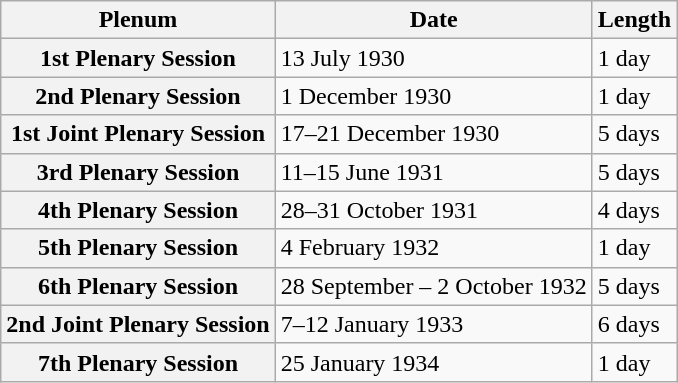<table class="wikitable sortable plainrowheaders">
<tr>
<th scope="col">Plenum</th>
<th scope="col">Date</th>
<th scope="col">Length</th>
</tr>
<tr>
<th scope="row">1st Plenary Session</th>
<td data-sort-value="1">13 July 1930</td>
<td>1 day</td>
</tr>
<tr>
<th scope="row">2nd Plenary Session</th>
<td data-sort-value="2">1 December 1930</td>
<td>1 day</td>
</tr>
<tr>
<th scope="row">1st Joint Plenary Session</th>
<td data-sort-value="3">17–21 December 1930</td>
<td>5 days</td>
</tr>
<tr>
<th scope="row">3rd Plenary Session</th>
<td data-sort-value="4">11–15 June 1931</td>
<td>5 days</td>
</tr>
<tr>
<th scope="row">4th Plenary Session</th>
<td data-sort-value="5">28–31 October 1931</td>
<td>4 days</td>
</tr>
<tr>
<th scope="row">5th Plenary Session</th>
<td data-sort-value="6">4 February 1932</td>
<td>1 day</td>
</tr>
<tr>
<th scope="row">6th Plenary Session</th>
<td data-sort-value="7">28 September – 2 October 1932</td>
<td>5 days</td>
</tr>
<tr>
<th scope="row">2nd Joint Plenary Session</th>
<td data-sort-value="8">7–12 January 1933</td>
<td>6 days</td>
</tr>
<tr>
<th scope="row">7th Plenary Session</th>
<td data-sort-value="9">25 January 1934</td>
<td>1 day</td>
</tr>
</table>
